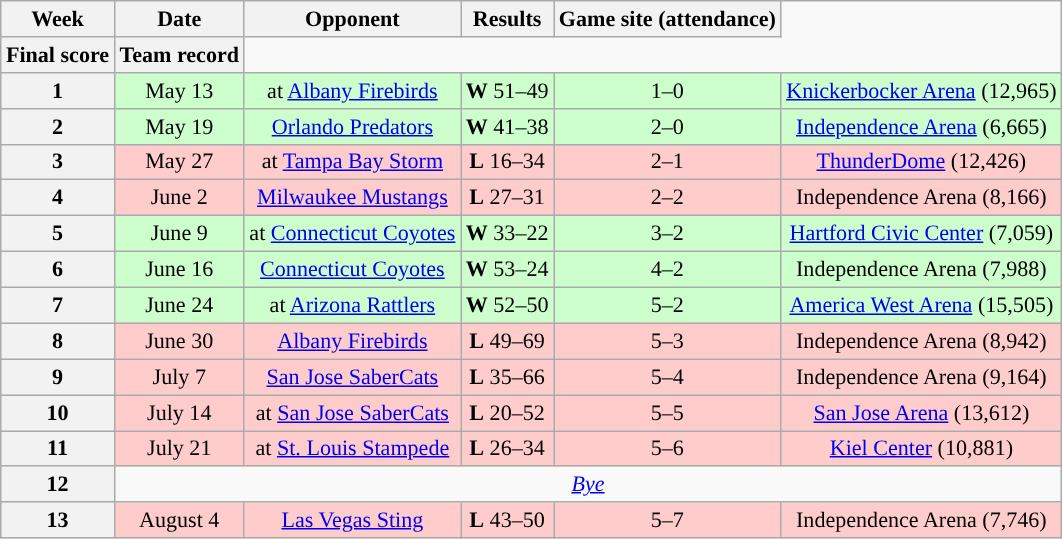<table class="wikitable" style="font-size: 92%;" "align=center">
<tr>
<th>Week</th>
<th>Date</th>
<th>Opponent</th>
<th>Results</th>
<th>Game site (attendance)</th>
</tr>
<tr>
<th>Final score</th>
<th>Team record</th>
</tr>
<tr style="background:#cfc">
<th>1</th>
<td style="text-align:center;">May 13</td>
<td style="text-align:center;">at <a href='#'>Albany Firebirds</a></td>
<td style="text-align:center;"><strong>W</strong> 51–49</td>
<td style="text-align:center;">1–0</td>
<td style="text-align:center;"><a href='#'>Knickerbocker Arena</a> (12,965)</td>
</tr>
<tr style="background:#cfc">
<th>2</th>
<td style="text-align:center;">May 19</td>
<td style="text-align:center;"><a href='#'>Orlando Predators</a></td>
<td style="text-align:center;"><strong>W</strong> 41–38</td>
<td style="text-align:center;">2–0</td>
<td style="text-align:center;"><a href='#'>Independence Arena</a> (6,665)</td>
</tr>
<tr style="background:#fcc">
<th>3</th>
<td style="text-align:center;">May 27</td>
<td style="text-align:center;">at <a href='#'>Tampa Bay Storm</a></td>
<td style="text-align:center;"><strong>L</strong> 16–34</td>
<td style="text-align:center;">2–1</td>
<td style="text-align:center;"><a href='#'>ThunderDome</a> (12,426)</td>
</tr>
<tr style="background:#fcc">
<th>4</th>
<td style="text-align:center;">June 2</td>
<td style="text-align:center;"><a href='#'>Milwaukee Mustangs</a></td>
<td style="text-align:center;"><strong>L</strong> 27–31</td>
<td style="text-align:center;">2–2</td>
<td style="text-align:center;">Independence Arena (8,166)</td>
</tr>
<tr style="background:#cfc">
<th>5</th>
<td style="text-align:center;">June 9</td>
<td style="text-align:center;">at <a href='#'>Connecticut Coyotes</a></td>
<td style="text-align:center;"><strong>W</strong> 33–22</td>
<td style="text-align:center;">3–2</td>
<td style="text-align:center;"><a href='#'>Hartford Civic Center</a> (7,059)</td>
</tr>
<tr style="background:#cfc">
<th>6</th>
<td style="text-align:center;">June 16</td>
<td style="text-align:center;"><a href='#'>Connecticut Coyotes</a></td>
<td style="text-align:center;"><strong>W</strong> 53–24</td>
<td style="text-align:center;">4–2</td>
<td style="text-align:center;">Independence Arena (7,988)</td>
</tr>
<tr style="background:#cfc">
<th>7</th>
<td style="text-align:center;">June 24</td>
<td style="text-align:center;">at <a href='#'>Arizona Rattlers</a></td>
<td style="text-align:center;"><strong>W</strong> 52–50</td>
<td style="text-align:center;">5–2</td>
<td style="text-align:center;"><a href='#'>America West Arena</a> (15,505)</td>
</tr>
<tr style="background:#fcc">
<th>8</th>
<td style="text-align:center;">June 30</td>
<td style="text-align:center;"><a href='#'>Albany Firebirds</a></td>
<td style="text-align:center;"><strong>L</strong> 49–69</td>
<td style="text-align:center;">5–3</td>
<td style="text-align:center;">Independence Arena (8,942)</td>
</tr>
<tr style="background:#fcc">
<th>9</th>
<td style="text-align:center;">July 7</td>
<td style="text-align:center;"><a href='#'>San Jose SaberCats</a></td>
<td style="text-align:center;"><strong>L</strong> 35–66</td>
<td style="text-align:center;">5–4</td>
<td style="text-align:center;">Independence Arena (9,164)</td>
</tr>
<tr style="background:#fcc">
<th>10</th>
<td style="text-align:center;">July 14</td>
<td style="text-align:center;">at <a href='#'>San Jose SaberCats</a></td>
<td style="text-align:center;"><strong>L</strong> 20–52</td>
<td style="text-align:center;">5–5</td>
<td style="text-align:center;"><a href='#'>San Jose Arena</a> (13,612)</td>
</tr>
<tr style="background:#fcc">
<th>11</th>
<td style="text-align:center;">July 21</td>
<td style="text-align:center;">at <a href='#'>St. Louis Stampede</a></td>
<td style="text-align:center;"><strong>L</strong> 26–34</td>
<td style="text-align:center;">5–6</td>
<td style="text-align:center;"><a href='#'>Kiel Center</a> (10,881)</td>
</tr>
<tr style=>
<th>12</th>
<td colspan="8" style="text-align:center;"><em><a href='#'>Bye</a></em></td>
</tr>
<tr style="background:#fcc">
<th>13</th>
<td style="text-align:center;">August 4</td>
<td style="text-align:center;"><a href='#'>Las Vegas Sting</a></td>
<td style="text-align:center;"><strong>L</strong> 43–50</td>
<td style="text-align:center;">5–7</td>
<td style="text-align:center;">Independence Arena (7,746)</td>
</tr>
</table>
